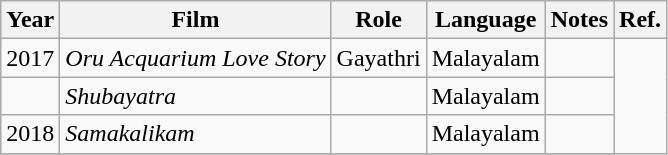<table class="wikitable">
<tr Pranavinte Pranayam>
<th>Year</th>
<th>Film</th>
<th>Role</th>
<th>Language</th>
<th>Notes</th>
<th>Ref.</th>
</tr>
<tr>
<td>2017</td>
<td><em>Oru Acquarium Love Story</em></td>
<td>Gayathri</td>
<td>Malayalam</td>
<td></td>
</tr>
<tr>
<td></td>
<td><em>Shubayatra</em></td>
<td></td>
<td>Malayalam</td>
<td></td>
</tr>
<tr>
<td>2018</td>
<td><em>Samakalikam</em></td>
<td></td>
<td>Malayalam</td>
<td></td>
</tr>
<tr>
</tr>
</table>
